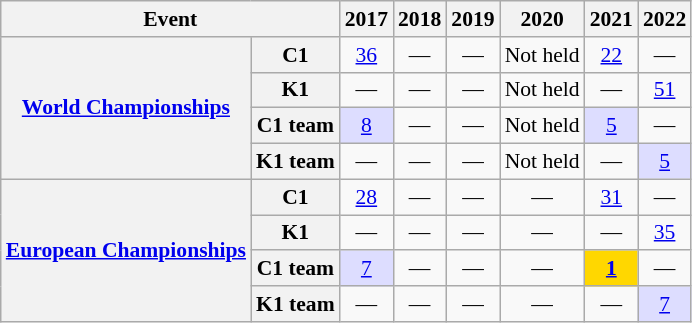<table class="wikitable plainrowheaders" style=font-size:90%>
<tr>
<th scope="col" colspan=2>Event</th>
<th scope="col">2017</th>
<th scope="col">2018</th>
<th scope="col">2019</th>
<th scope="col">2020</th>
<th scope="col">2021</th>
<th scope="col">2022</th>
</tr>
<tr style="text-align:center;">
<th scope="row" rowspan=4><a href='#'>World Championships</a></th>
<th scope="row">C1</th>
<td><a href='#'>36</a></td>
<td>—</td>
<td>—</td>
<td>Not held</td>
<td><a href='#'>22</a></td>
<td>—</td>
</tr>
<tr style="text-align:center;">
<th scope="row">K1</th>
<td>—</td>
<td>—</td>
<td>—</td>
<td>Not held</td>
<td>—</td>
<td><a href='#'>51</a></td>
</tr>
<tr style="text-align:center;">
<th scope="row">C1 team</th>
<td style="background:#ddf;"><a href='#'>8</a></td>
<td>—</td>
<td>—</td>
<td>Not held</td>
<td style="background:#ddf;"><a href='#'>5</a></td>
<td>—</td>
</tr>
<tr style="text-align:center;">
<th scope="row">K1 team</th>
<td>—</td>
<td>—</td>
<td>—</td>
<td>Not held</td>
<td>—</td>
<td style="background:#ddf;"><a href='#'>5</a></td>
</tr>
<tr style="text-align:center;">
<th scope="row" rowspan=5><a href='#'>European Championships</a></th>
<th scope="row">C1</th>
<td><a href='#'>28</a></td>
<td>—</td>
<td>—</td>
<td>—</td>
<td><a href='#'>31</a></td>
<td>—</td>
</tr>
<tr style="text-align:center;">
<th scope="row">K1</th>
<td>—</td>
<td>—</td>
<td>—</td>
<td>—</td>
<td>—</td>
<td><a href='#'>35</a></td>
</tr>
<tr style="text-align:center;">
<th scope="row">C1 team</th>
<td style="background:#ddf;"><a href='#'>7</a></td>
<td>—</td>
<td>—</td>
<td>—</td>
<td style="background:gold;"><a href='#'><strong>1</strong></a></td>
<td>—</td>
</tr>
<tr style="text-align:center;">
<th scope="row">K1 team</th>
<td>—</td>
<td>—</td>
<td>—</td>
<td>—</td>
<td>—</td>
<td style="background:#ddf;"><a href='#'>7</a></td>
</tr>
</table>
